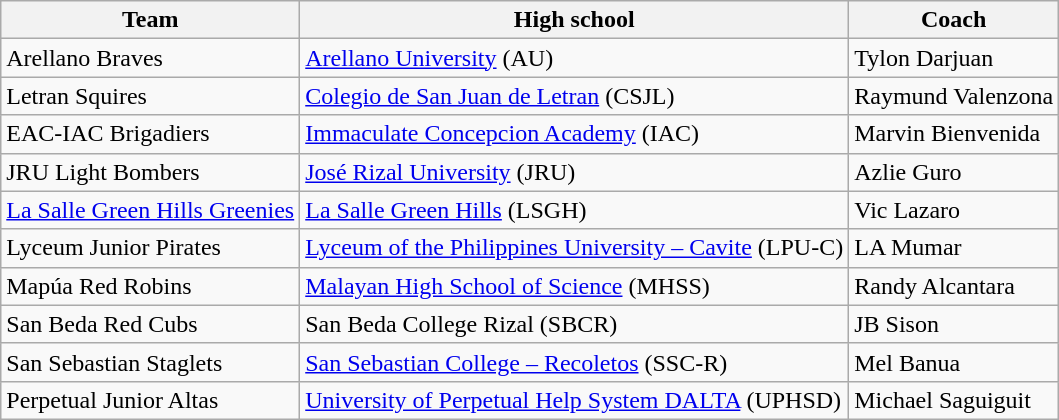<table class="wikitable">
<tr>
<th>Team</th>
<th>High school</th>
<th>Coach</th>
</tr>
<tr>
<td>Arellano Braves</td>
<td><a href='#'>Arellano University</a> (AU)</td>
<td>Tylon Darjuan</td>
</tr>
<tr>
<td>Letran Squires</td>
<td><a href='#'>Colegio de San Juan de Letran</a> (CSJL)</td>
<td>Raymund Valenzona</td>
</tr>
<tr>
<td>EAC-IAC Brigadiers</td>
<td><a href='#'>Immaculate Concepcion Academy</a> (IAC)</td>
<td>Marvin Bienvenida</td>
</tr>
<tr>
<td>JRU Light Bombers</td>
<td><a href='#'>José Rizal University</a> (JRU)</td>
<td>Azlie Guro</td>
</tr>
<tr>
<td><a href='#'>La Salle Green Hills Greenies</a></td>
<td><a href='#'>La Salle Green Hills</a> (LSGH)</td>
<td>Vic Lazaro</td>
</tr>
<tr>
<td>Lyceum Junior Pirates</td>
<td><a href='#'>Lyceum of the Philippines University – Cavite</a> (LPU-C)</td>
<td>LA Mumar</td>
</tr>
<tr>
<td>Mapúa Red Robins</td>
<td><a href='#'>Malayan High School of Science</a> (MHSS)</td>
<td>Randy Alcantara</td>
</tr>
<tr>
<td>San Beda Red Cubs</td>
<td>San Beda College Rizal (SBCR)</td>
<td>JB Sison</td>
</tr>
<tr>
<td>San Sebastian Staglets</td>
<td><a href='#'>San Sebastian College – Recoletos</a> (SSC-R)</td>
<td>Mel Banua</td>
</tr>
<tr>
<td>Perpetual Junior Altas</td>
<td><a href='#'>University of Perpetual Help System DALTA</a> (UPHSD)</td>
<td>Michael Saguiguit</td>
</tr>
</table>
